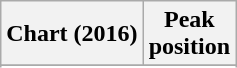<table class="wikitable sortable plainrowheaders" style="text-align:center">
<tr>
<th scope="col">Chart (2016)</th>
<th scope="col">Peak<br> position</th>
</tr>
<tr>
</tr>
<tr>
</tr>
<tr>
</tr>
<tr>
</tr>
<tr>
</tr>
<tr>
</tr>
<tr>
</tr>
</table>
